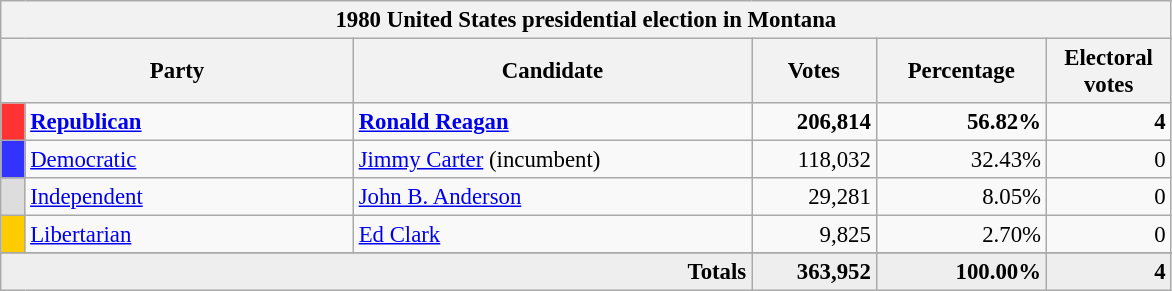<table class="wikitable" style="font-size: 95%;">
<tr>
<th colspan="6">1980 United States presidential election in Montana</th>
</tr>
<tr>
<th colspan="2" style="width: 15em">Party</th>
<th style="width: 17em">Candidate</th>
<th style="width: 5em">Votes</th>
<th style="width: 7em">Percentage</th>
<th style="width: 5em">Electoral votes</th>
</tr>
<tr>
<th style="background-color:#FF3333; width: 3px"></th>
<td style="width: 130px"><strong><a href='#'>Republican</a></strong></td>
<td><strong><a href='#'>Ronald Reagan</a></strong></td>
<td align="right"><strong>206,814</strong></td>
<td align="right"><strong>56.82%</strong></td>
<td align="right"><strong>4</strong></td>
</tr>
<tr>
<th style="background-color:#3333FF; width: 3px"></th>
<td style="width: 130px"><a href='#'>Democratic</a></td>
<td><a href='#'>Jimmy Carter</a> (incumbent)</td>
<td align="right">118,032</td>
<td align="right">32.43%</td>
<td align="right">0</td>
</tr>
<tr>
<th style="background-color:#DDDDDD; width: 3px"></th>
<td style="width: 130px"><a href='#'>Independent</a></td>
<td><a href='#'>John B. Anderson</a></td>
<td align="right">29,281</td>
<td align="right">8.05%</td>
<td align="right">0</td>
</tr>
<tr>
<th style="background-color:#FFCC00; width: 3px"></th>
<td style="width: 130px"><a href='#'>Libertarian</a></td>
<td><a href='#'>Ed Clark</a></td>
<td align="right">9,825</td>
<td align="right">2.70%</td>
<td align="right">0</td>
</tr>
<tr>
</tr>
<tr bgcolor="#EEEEEE">
<td colspan="3" align="right"><strong>Totals</strong></td>
<td align="right"><strong>363,952</strong></td>
<td align="right"><strong>100.00%</strong></td>
<td align="right"><strong>4</strong></td>
</tr>
</table>
